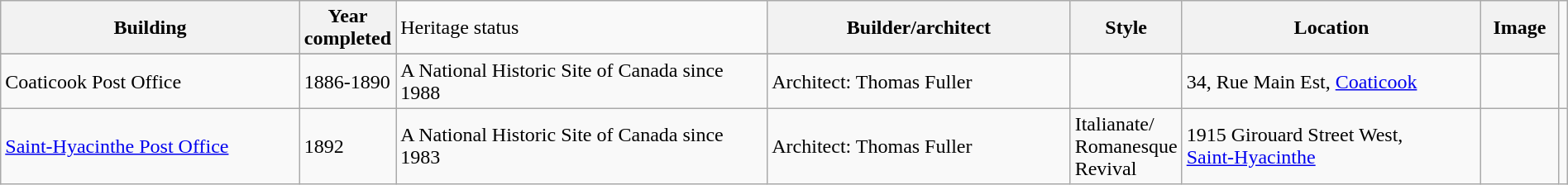<table class="wikitable" style="margin:1em auto;">
<tr>
<th width=20%>Building</th>
<th width=5%>Year completed</th>
<td width=25%>Heritage status</td>
<th width=20%>Builder/architect</th>
<th width=5%>Style</th>
<th width=20%>Location</th>
<th width=5%>Image</th>
</tr>
<tr>
</tr>
<tr>
<td>Coaticook Post Office</td>
<td>1886-1890</td>
<td>A National Historic Site of Canada since 1988</td>
<td>Architect: Thomas Fuller</td>
<td></td>
<td>34, Rue Main Est, <a href='#'>Coaticook</a></td>
<td></td>
</tr>
<tr>
<td><a href='#'>Saint-Hyacinthe Post Office</a></td>
<td>1892</td>
<td>A National Historic Site of Canada since 1983</td>
<td>Architect: Thomas Fuller</td>
<td>Italianate/ Romanesque Revival</td>
<td>1915 Girouard Street West,<br><a href='#'>Saint-Hyacinthe</a></td>
<td></td>
<td></td>
</tr>
</table>
